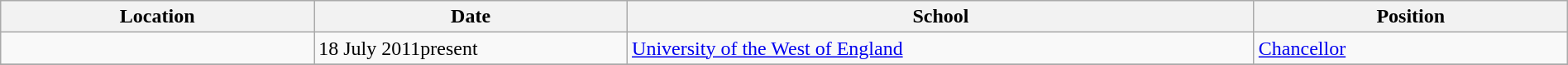<table class="wikitable" style="width:100%;">
<tr>
<th style="width:20%;">Location</th>
<th style="width:20%;">Date</th>
<th style="width:40%;">School</th>
<th style="width:20%;">Position</th>
</tr>
<tr>
<td></td>
<td>18 July 2011present</td>
<td><a href='#'>University of the West of England</a></td>
<td><a href='#'>Chancellor</a></td>
</tr>
<tr>
</tr>
</table>
